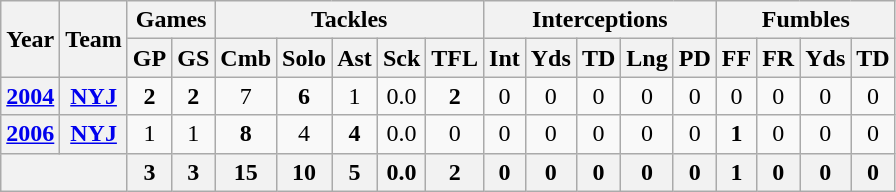<table class="wikitable" style="text-align:center">
<tr>
<th rowspan="2">Year</th>
<th rowspan="2">Team</th>
<th colspan="2">Games</th>
<th colspan="5">Tackles</th>
<th colspan="5">Interceptions</th>
<th colspan="4">Fumbles</th>
</tr>
<tr>
<th>GP</th>
<th>GS</th>
<th>Cmb</th>
<th>Solo</th>
<th>Ast</th>
<th>Sck</th>
<th>TFL</th>
<th>Int</th>
<th>Yds</th>
<th>TD</th>
<th>Lng</th>
<th>PD</th>
<th>FF</th>
<th>FR</th>
<th>Yds</th>
<th>TD</th>
</tr>
<tr>
<th><a href='#'>2004</a></th>
<th><a href='#'>NYJ</a></th>
<td><strong>2</strong></td>
<td><strong>2</strong></td>
<td>7</td>
<td><strong>6</strong></td>
<td>1</td>
<td>0.0</td>
<td><strong>2</strong></td>
<td>0</td>
<td>0</td>
<td>0</td>
<td>0</td>
<td>0</td>
<td>0</td>
<td>0</td>
<td>0</td>
<td>0</td>
</tr>
<tr>
<th><a href='#'>2006</a></th>
<th><a href='#'>NYJ</a></th>
<td>1</td>
<td>1</td>
<td><strong>8</strong></td>
<td>4</td>
<td><strong>4</strong></td>
<td>0.0</td>
<td>0</td>
<td>0</td>
<td>0</td>
<td>0</td>
<td>0</td>
<td>0</td>
<td><strong>1</strong></td>
<td>0</td>
<td>0</td>
<td>0</td>
</tr>
<tr>
<th colspan="2"></th>
<th>3</th>
<th>3</th>
<th>15</th>
<th>10</th>
<th>5</th>
<th>0.0</th>
<th>2</th>
<th>0</th>
<th>0</th>
<th>0</th>
<th>0</th>
<th>0</th>
<th>1</th>
<th>0</th>
<th>0</th>
<th>0</th>
</tr>
</table>
